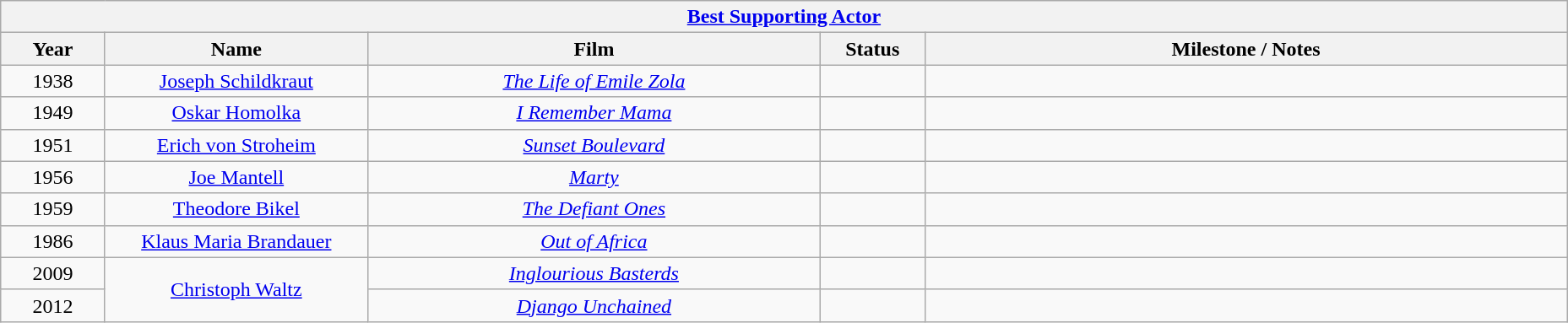<table class="wikitable" style="text-align: center">
<tr>
<th colspan=6 style="text-align:center;"><a href='#'>Best Supporting Actor</a></th>
</tr>
<tr>
<th style="width:075px;">Year</th>
<th style="width:200px;">Name</th>
<th style="width:350px;">Film</th>
<th style="width:075px;">Status</th>
<th style="width:500px;">Milestone / Notes</th>
</tr>
<tr>
<td style="text-align: center">1938</td>
<td><a href='#'>Joseph Schildkraut</a></td>
<td><em><a href='#'>The Life of Emile Zola</a></em></td>
<td></td>
<td></td>
</tr>
<tr>
<td style="text-align: center">1949</td>
<td><a href='#'>Oskar Homolka</a></td>
<td><em><a href='#'>I Remember Mama</a></em></td>
<td></td>
<td></td>
</tr>
<tr>
<td style="text-align: center">1951</td>
<td><a href='#'>Erich von Stroheim</a></td>
<td><em><a href='#'>Sunset Boulevard</a></em></td>
<td></td>
<td></td>
</tr>
<tr>
<td>1956</td>
<td><a href='#'>Joe Mantell</a></td>
<td><em><a href='#'>Marty</a></em></td>
<td></td>
<td></td>
</tr>
<tr>
<td style="text-align: center">1959</td>
<td><a href='#'>Theodore Bikel</a></td>
<td><em><a href='#'>The Defiant Ones</a></em></td>
<td></td>
<td></td>
</tr>
<tr>
<td style="text-align: center">1986</td>
<td><a href='#'>Klaus Maria Brandauer</a></td>
<td><em><a href='#'>Out of Africa</a></em></td>
<td></td>
<td></td>
</tr>
<tr>
<td style="text-align: center">2009</td>
<td rowspan="2"><a href='#'>Christoph Waltz</a></td>
<td><em><a href='#'>Inglourious Basterds</a></em></td>
<td></td>
<td></td>
</tr>
<tr>
<td style="text-align: center">2012</td>
<td><em><a href='#'>Django Unchained</a></em></td>
<td></td>
<td></td>
</tr>
</table>
